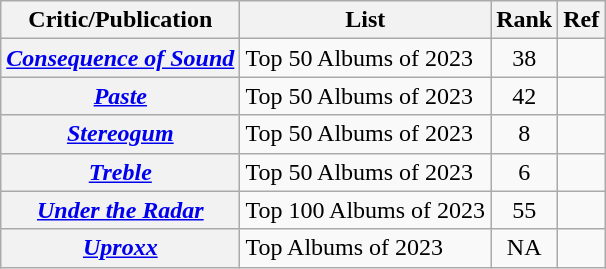<table class="wikitable plainrowheaders">
<tr>
<th scope="col">Critic/Publication</th>
<th scope="col">List</th>
<th scope="col">Rank</th>
<th scope="col">Ref</th>
</tr>
<tr>
<th scope="row"><em><a href='#'>Consequence of Sound</a></em></th>
<td>Top 50 Albums of 2023</td>
<td style="text-align:center;">38</td>
<td style="text-align:center;"></td>
</tr>
<tr>
<th scope="row"><em><a href='#'>Paste</a></em></th>
<td>Top 50 Albums of 2023</td>
<td style="text-align:center;">42</td>
<td style="text-align:center;"></td>
</tr>
<tr>
<th scope="row"><em><a href='#'>Stereogum</a></em></th>
<td>Top 50 Albums of 2023</td>
<td style="text-align:center;">8</td>
<td style="text-align:center;"></td>
</tr>
<tr>
<th scope="row"><em><a href='#'>Treble</a></em></th>
<td>Top 50 Albums of 2023</td>
<td style="text-align:center;">6</td>
<td style="text-align:center;"></td>
</tr>
<tr>
<th scope="row"><em><a href='#'>Under the Radar</a></em></th>
<td>Top 100 Albums of 2023</td>
<td style="text-align:center;">55</td>
<td style="text-align:center;"></td>
</tr>
<tr>
<th scope="row"><em><a href='#'>Uproxx</a></em></th>
<td>Top Albums of 2023</td>
<td style="text-align:center;">NA</td>
<td style="text-align:center;"></td>
</tr>
</table>
